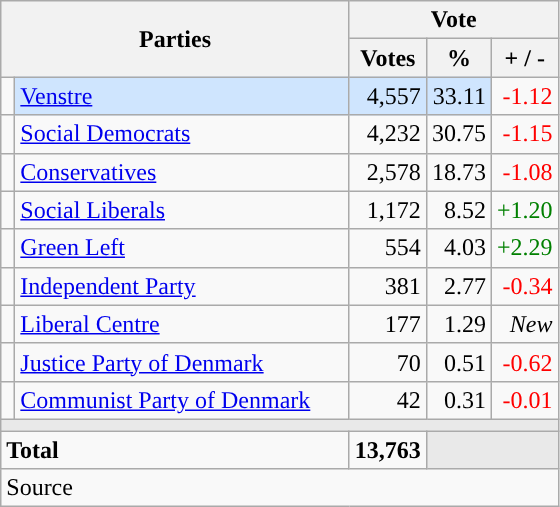<table class="wikitable" style="text-align:right;">
<tr>
<th style="text-align:centre;" rowspan="2" colspan="2" width="225">Parties</th>
<th colspan="3">Vote</th>
</tr>
<tr>
<th width="15">Votes</th>
<th width="15">%</th>
<th width="15">+ / -</th>
</tr>
<tr>
<td width="2" style="color:inherit;background:"></td>
<td bgcolor=#cfe5fe  align="left"><a href='#'>Venstre</a></td>
<td bgcolor=#cfe5fe>4,557</td>
<td bgcolor=#cfe5fe>33.11</td>
<td style=color:red;>-1.12</td>
</tr>
<tr>
<td width="2" style="color:inherit;background:"></td>
<td align="left"><a href='#'>Social Democrats</a></td>
<td>4,232</td>
<td>30.75</td>
<td style=color:red;>-1.15</td>
</tr>
<tr>
<td width="2" style="color:inherit;background:"></td>
<td align="left"><a href='#'>Conservatives</a></td>
<td>2,578</td>
<td>18.73</td>
<td style=color:red;>-1.08</td>
</tr>
<tr>
<td width="2" style="color:inherit;background:"></td>
<td align="left"><a href='#'>Social Liberals</a></td>
<td>1,172</td>
<td>8.52</td>
<td style=color:green;>+1.20</td>
</tr>
<tr>
<td width="2" style="color:inherit;background:"></td>
<td align="left"><a href='#'>Green Left</a></td>
<td>554</td>
<td>4.03</td>
<td style=color:green;>+2.29</td>
</tr>
<tr>
<td width="2" style="color:inherit;background:"></td>
<td align="left"><a href='#'>Independent Party</a></td>
<td>381</td>
<td>2.77</td>
<td style=color:red;>-0.34</td>
</tr>
<tr>
<td width="2" style="color:inherit;background:"></td>
<td align="left"><a href='#'>Liberal Centre</a></td>
<td>177</td>
<td>1.29</td>
<td><em>New</em></td>
</tr>
<tr>
<td width="2" style="color:inherit;background:"></td>
<td align="left"><a href='#'>Justice Party of Denmark</a></td>
<td>70</td>
<td>0.51</td>
<td style=color:red;>-0.62</td>
</tr>
<tr>
<td width="2" style="color:inherit;background:"></td>
<td align="left"><a href='#'>Communist Party of Denmark</a></td>
<td>42</td>
<td>0.31</td>
<td style=color:red;>-0.01</td>
</tr>
<tr>
<td colspan="7" bgcolor="#E9E9E9"></td>
</tr>
<tr>
<td align="left" colspan="2"><strong>Total</strong></td>
<td><strong>13,763</strong></td>
<td bgcolor="#E9E9E9" colspan="2"></td>
</tr>
<tr>
<td align="left" colspan="6">Source</td>
</tr>
</table>
